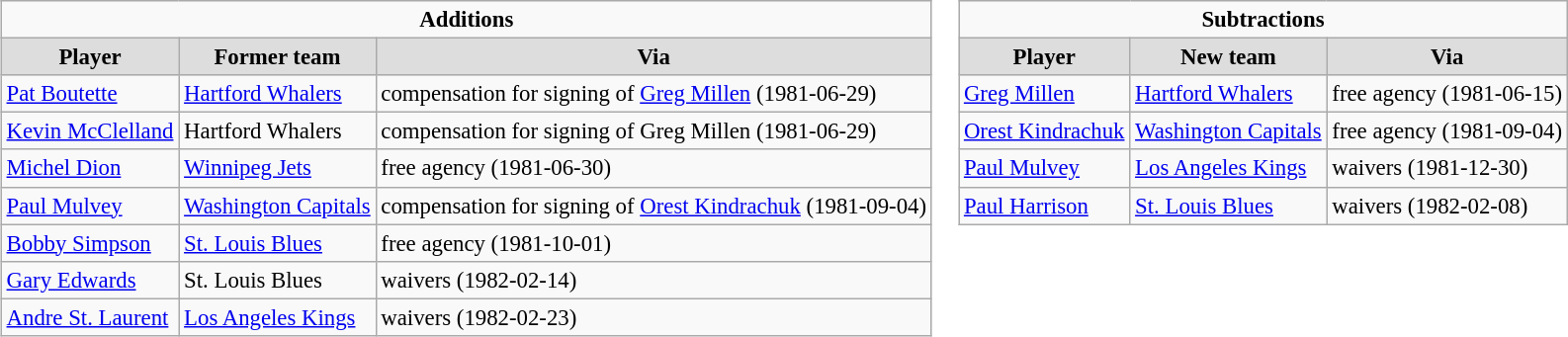<table cellspacing="0">
<tr>
<td valign="top"><br><table class="wikitable" style="font-size: 95%">
<tr>
<td colspan="10" align="center"><strong>Additions</strong></td>
</tr>
<tr align="center"  bgcolor="#dddddd">
<td><strong>Player</strong></td>
<td><strong>Former team</strong></td>
<td><strong>Via</strong></td>
</tr>
<tr>
<td><a href='#'>Pat Boutette</a></td>
<td><a href='#'>Hartford Whalers</a></td>
<td>compensation for signing of <a href='#'>Greg Millen</a> (1981-06-29)</td>
</tr>
<tr>
<td><a href='#'>Kevin McClelland</a></td>
<td>Hartford Whalers</td>
<td>compensation for signing of Greg Millen (1981-06-29)</td>
</tr>
<tr>
<td><a href='#'>Michel Dion</a></td>
<td><a href='#'>Winnipeg Jets</a></td>
<td>free agency (1981-06-30)</td>
</tr>
<tr>
<td><a href='#'>Paul Mulvey</a></td>
<td><a href='#'>Washington Capitals</a></td>
<td>compensation for signing of <a href='#'>Orest Kindrachuk</a> (1981-09-04)</td>
</tr>
<tr>
<td><a href='#'>Bobby Simpson</a></td>
<td><a href='#'>St. Louis Blues</a></td>
<td>free agency (1981-10-01)</td>
</tr>
<tr>
<td><a href='#'>Gary Edwards</a></td>
<td>St. Louis Blues</td>
<td>waivers (1982-02-14)</td>
</tr>
<tr>
<td><a href='#'>Andre St. Laurent</a></td>
<td><a href='#'>Los Angeles Kings</a></td>
<td>waivers (1982-02-23)</td>
</tr>
</table>
</td>
<td valign="top"><br><table class="wikitable" style="font-size: 95%">
<tr>
<td colspan="10" align="center"><strong>Subtractions</strong></td>
</tr>
<tr align="center"  bgcolor="#dddddd">
<td><strong>Player</strong></td>
<td><strong>New team</strong></td>
<td><strong>Via</strong></td>
</tr>
<tr>
<td><a href='#'>Greg Millen</a></td>
<td><a href='#'>Hartford Whalers</a></td>
<td>free agency (1981-06-15)</td>
</tr>
<tr>
<td><a href='#'>Orest Kindrachuk</a></td>
<td><a href='#'>Washington Capitals</a></td>
<td>free agency (1981-09-04)</td>
</tr>
<tr>
<td><a href='#'>Paul Mulvey</a></td>
<td><a href='#'>Los Angeles Kings</a></td>
<td>waivers (1981-12-30)</td>
</tr>
<tr>
<td><a href='#'>Paul Harrison</a></td>
<td><a href='#'>St. Louis Blues</a></td>
<td>waivers (1982-02-08)</td>
</tr>
</table>
</td>
</tr>
</table>
